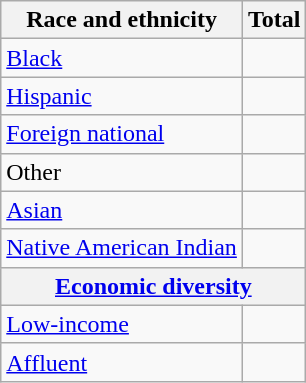<table class="wikitable floatright sortable collapsible"; text-align:right; font-size:80%;">
<tr>
<th>Race and ethnicity</th>
<th colspan="2" data-sort-type=number>Total</th>
</tr>
<tr>
<td><a href='#'>Black</a></td>
<td align=right></td>
</tr>
<tr>
<td><a href='#'>Hispanic</a></td>
<td align=right></td>
</tr>
<tr>
<td><a href='#'>Foreign national</a></td>
<td align=right></td>
</tr>
<tr>
<td>Other</td>
<td align=right></td>
</tr>
<tr>
<td><a href='#'>Asian</a></td>
<td align=right></td>
</tr>
<tr>
<td><a href='#'>Native American Indian</a></td>
<td align=right></td>
</tr>
<tr>
<th colspan="4" data-sort-type=number><a href='#'>Economic diversity</a></th>
</tr>
<tr>
<td><a href='#'>Low-income</a></td>
<td align=right></td>
</tr>
<tr>
<td><a href='#'>Affluent</a></td>
<td align=right></td>
</tr>
</table>
